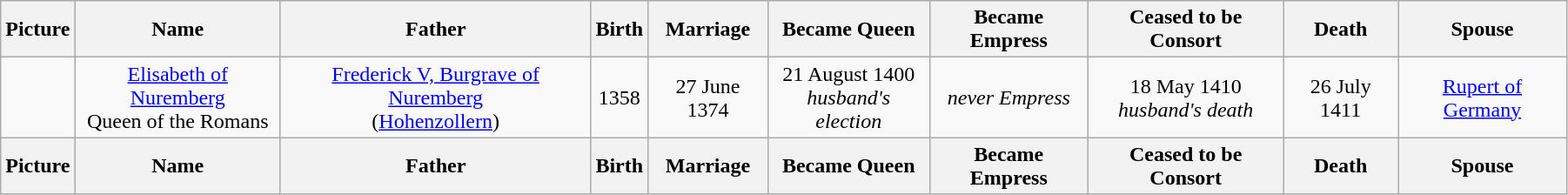<table width=95% class="wikitable">
<tr>
<th>Picture</th>
<th>Name</th>
<th>Father</th>
<th>Birth</th>
<th>Marriage</th>
<th>Became Queen</th>
<th>Became Empress</th>
<th>Ceased to be Consort</th>
<th>Death</th>
<th>Spouse</th>
</tr>
<tr>
<td align=center></td>
<td align=center><a href='#'>Elisabeth of Nuremberg</a><br>Queen of the Romans</td>
<td align="center"><a href='#'>Frederick V, Burgrave of Nuremberg</a><br>(<a href='#'>Hohenzollern</a>)</td>
<td align="center">1358</td>
<td align="center">27 June 1374</td>
<td align="center">21 August 1400<br><em>husband's election</em></td>
<td align="center"><em>never Empress</em></td>
<td align="center">18 May 1410<br><em>husband's death</em></td>
<td align="center">26 July 1411</td>
<td align="center"><a href='#'>Rupert of Germany</a></td>
</tr>
<tr>
<th>Picture</th>
<th>Name</th>
<th>Father</th>
<th>Birth</th>
<th>Marriage</th>
<th>Became Queen</th>
<th>Became Empress</th>
<th>Ceased to be Consort</th>
<th>Death</th>
<th>Spouse</th>
</tr>
</table>
